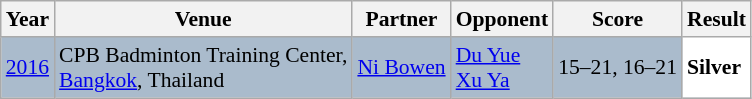<table class="sortable wikitable" style="font-size: 90%;">
<tr>
<th>Year</th>
<th>Venue</th>
<th>Partner</th>
<th>Opponent</th>
<th>Score</th>
<th>Result</th>
</tr>
<tr style="background:#AABBCC">
<td align="center"><a href='#'>2016</a></td>
<td align="left">CPB Badminton Training Center,<br><a href='#'>Bangkok</a>, Thailand</td>
<td align="left"> <a href='#'>Ni Bowen</a></td>
<td align="left"> <a href='#'>Du Yue</a><br> <a href='#'>Xu Ya</a></td>
<td align="left">15–21, 16–21</td>
<td style="text-align:left; background:white"> <strong>Silver</strong></td>
</tr>
</table>
